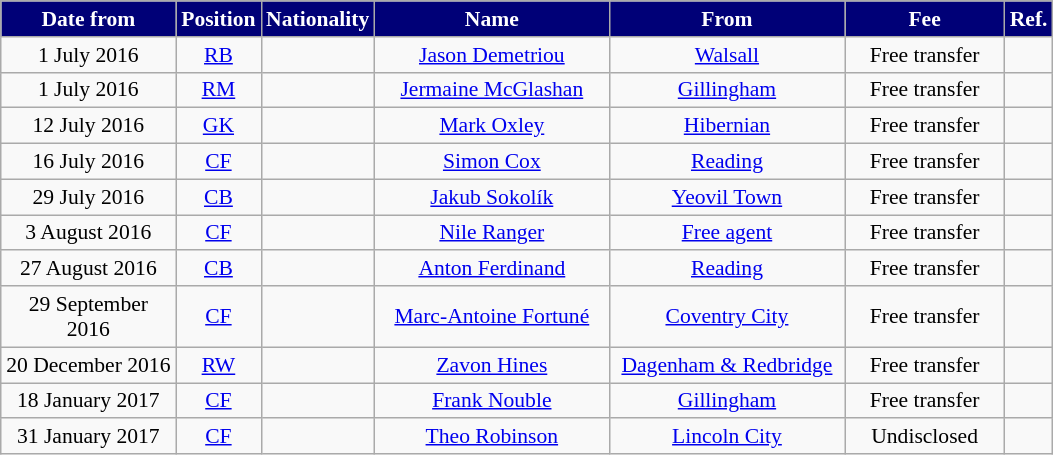<table class="wikitable" style="text-align:center; font-size:90%; ">
<tr>
<th style="background:#000077; color:#FFFFFF; width:110px;">Date from</th>
<th style="background:#000077; color:#FFFFFF; width:50px;">Position</th>
<th style="background:#000077; color:#FFFFFF; width:50px;">Nationality</th>
<th style="background:#000077; color:#FFFFFF; width:150px;">Name</th>
<th style="background:#000077; color:#FFFFFF; width:150px;">From</th>
<th style="background:#000077; color:#FFFFFF; width:100px;">Fee</th>
<th style="background:#000077; color:#FFFFFF; width:25px;">Ref.</th>
</tr>
<tr>
<td>1 July 2016</td>
<td><a href='#'>RB</a></td>
<td></td>
<td><a href='#'>Jason Demetriou</a></td>
<td><a href='#'>Walsall</a></td>
<td>Free transfer</td>
<td></td>
</tr>
<tr>
<td>1 July 2016</td>
<td><a href='#'>RM</a></td>
<td></td>
<td><a href='#'>Jermaine McGlashan</a></td>
<td><a href='#'>Gillingham</a></td>
<td>Free transfer</td>
<td></td>
</tr>
<tr>
<td>12 July 2016</td>
<td><a href='#'>GK</a></td>
<td></td>
<td><a href='#'>Mark Oxley</a></td>
<td><a href='#'>Hibernian</a></td>
<td>Free transfer</td>
<td></td>
</tr>
<tr>
<td>16 July 2016</td>
<td><a href='#'>CF</a></td>
<td></td>
<td><a href='#'>Simon Cox</a></td>
<td><a href='#'>Reading</a></td>
<td>Free transfer</td>
<td></td>
</tr>
<tr>
<td>29 July 2016</td>
<td><a href='#'>CB</a></td>
<td></td>
<td><a href='#'>Jakub Sokolík</a></td>
<td><a href='#'>Yeovil Town</a></td>
<td>Free transfer</td>
<td></td>
</tr>
<tr>
<td>3 August 2016</td>
<td><a href='#'>CF</a></td>
<td></td>
<td><a href='#'>Nile Ranger</a></td>
<td><a href='#'>Free agent</a></td>
<td>Free transfer</td>
<td></td>
</tr>
<tr>
<td>27 August 2016</td>
<td><a href='#'>CB</a></td>
<td></td>
<td><a href='#'>Anton Ferdinand</a></td>
<td><a href='#'>Reading</a></td>
<td>Free transfer</td>
<td></td>
</tr>
<tr>
<td>29 September 2016</td>
<td><a href='#'>CF</a></td>
<td></td>
<td><a href='#'>Marc-Antoine Fortuné</a></td>
<td><a href='#'>Coventry City</a></td>
<td>Free transfer</td>
<td></td>
</tr>
<tr>
<td>20 December 2016</td>
<td><a href='#'>RW</a></td>
<td></td>
<td><a href='#'>Zavon Hines</a></td>
<td><a href='#'>Dagenham & Redbridge</a></td>
<td>Free transfer</td>
<td></td>
</tr>
<tr>
<td>18 January 2017</td>
<td><a href='#'>CF</a></td>
<td></td>
<td><a href='#'>Frank Nouble</a></td>
<td><a href='#'>Gillingham</a></td>
<td>Free transfer</td>
<td></td>
</tr>
<tr>
<td>31 January 2017</td>
<td><a href='#'>CF</a></td>
<td></td>
<td><a href='#'>Theo Robinson</a></td>
<td><a href='#'>Lincoln City</a></td>
<td>Undisclosed</td>
<td></td>
</tr>
</table>
